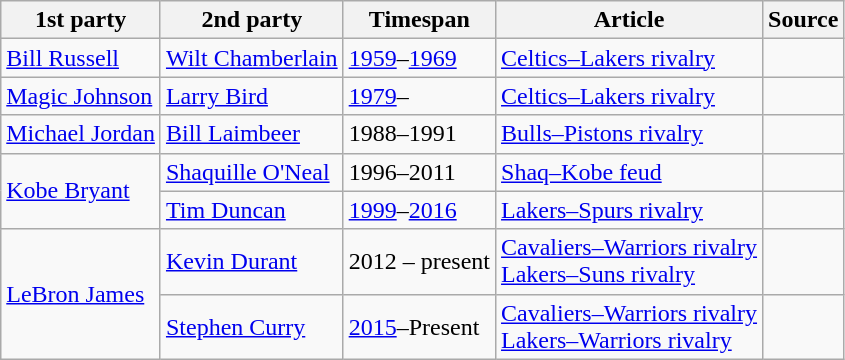<table class="wikitable">
<tr>
<th>1st party</th>
<th>2nd party</th>
<th>Timespan</th>
<th>Article</th>
<th class="unsortable">Source</th>
</tr>
<tr>
<td><a href='#'>Bill Russell</a></td>
<td><a href='#'>Wilt Chamberlain</a></td>
<td><a href='#'>1959</a>–<a href='#'>1969</a></td>
<td><a href='#'>Celtics–Lakers rivalry</a></td>
<td></td>
</tr>
<tr>
<td><a href='#'>Magic Johnson</a></td>
<td><a href='#'>Larry Bird</a></td>
<td><a href='#'>1979</a>–</td>
<td><a href='#'>Celtics–Lakers rivalry</a></td>
<td></td>
</tr>
<tr>
<td><a href='#'>Michael Jordan</a></td>
<td><a href='#'>Bill Laimbeer</a></td>
<td>1988–1991</td>
<td><a href='#'>Bulls–Pistons rivalry</a></td>
<td></td>
</tr>
<tr>
<td rowspan="2"><a href='#'>Kobe Bryant</a></td>
<td><a href='#'>Shaquille O'Neal</a></td>
<td>1996–2011</td>
<td><a href='#'>Shaq–Kobe feud</a></td>
<td></td>
</tr>
<tr>
<td><a href='#'>Tim Duncan</a></td>
<td><a href='#'>1999</a>–<a href='#'>2016</a></td>
<td><a href='#'>Lakers–Spurs rivalry</a></td>
<td></td>
</tr>
<tr>
<td rowspan="2"><a href='#'>LeBron James</a></td>
<td><a href='#'>Kevin Durant</a></td>
<td>2012 – present</td>
<td><a href='#'>Cavaliers–Warriors rivalry</a> <br> <a href='#'>Lakers–Suns rivalry</a></td>
<td></td>
</tr>
<tr>
<td><a href='#'>Stephen Curry</a></td>
<td><a href='#'>2015</a>–Present</td>
<td><a href='#'>Cavaliers–Warriors rivalry</a> <br> <a href='#'>Lakers–Warriors rivalry</a></td>
<td></td>
</tr>
</table>
